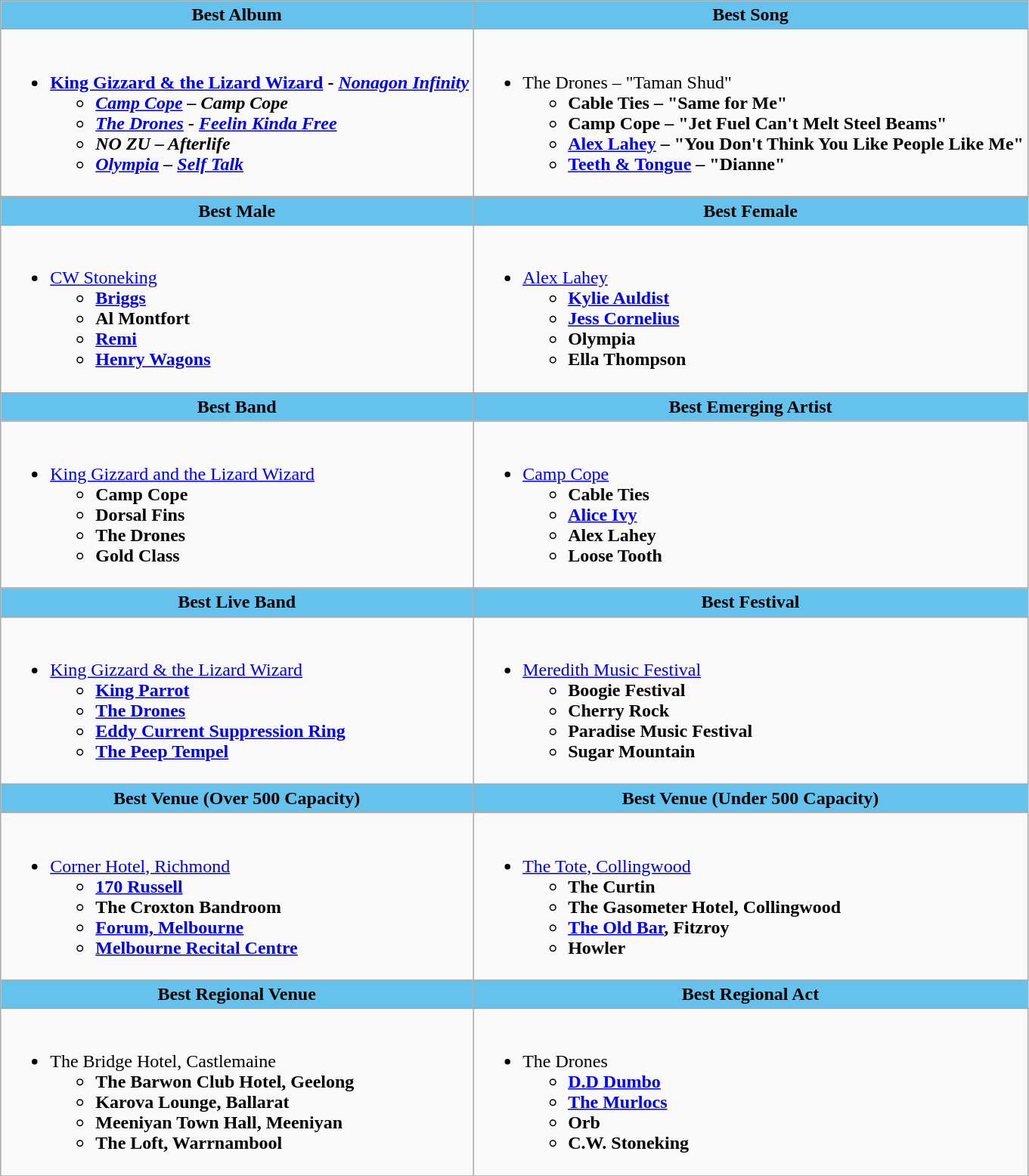<table class=wikitable style="width="100%">
<tr>
<th style="background:#64C2ED; width=;"50%">Best Album</th>
<th style="background:#64C2ED; width=;"50%">Best Song</th>
</tr>
<tr>
<td><br><ul><li><strong><a href='#'>King Gizzard & the Lizard Wizard</a> - <em><a href='#'>Nonagon Infinity</a><strong><em><ul><li><a href='#'>Camp Cope</a> – </em>Camp Cope<em></li><li><a href='#'>The Drones</a> - </em><a href='#'>Feelin Kinda Free</a><em></li><li>NO ZU – </em>Afterlife<em></li><li><a href='#'>Olympia</a> – </em><a href='#'>Self Talk</a><em></li></ul></li></ul></td>
<td><br><ul><li></strong>The Drones – "Taman Shud"<strong><ul><li>Cable Ties – "Same for Me"</li><li>Camp Cope – "Jet Fuel Can't Melt Steel Beams"</li><li><a href='#'>Alex Lahey</a> – "You Don't Think You Like People Like Me"</li><li><a href='#'>Teeth & Tongue</a> – "Dianne"</li></ul></li></ul></td>
</tr>
<tr>
<th style="background:#64C2ED; width=;"50%">Best Male</th>
<th style="background:#64C2ED; width=;"50%">Best Female</th>
</tr>
<tr>
<td><br><ul><li></strong><a href='#'>CW Stoneking</a><strong><ul><li><a href='#'>Briggs</a></li><li>Al Montfort</li><li><a href='#'>Remi</a></li><li><a href='#'>Henry Wagons</a></li></ul></li></ul></td>
<td><br><ul><li></strong><a href='#'>Alex Lahey</a><strong><ul><li><a href='#'>Kylie Auldist</a></li><li><a href='#'>Jess Cornelius</a></li><li>Olympia</li><li>Ella Thompson</li></ul></li></ul></td>
</tr>
<tr>
<th style="background:#64C2ED; width=;"50%">Best Band</th>
<th style="background:#64C2ED; width=;"50%">Best Emerging Artist</th>
</tr>
<tr>
<td><br><ul><li></strong><a href='#'>King Gizzard and the Lizard Wizard</a><strong><ul><li>Camp Cope</li><li>Dorsal Fins</li><li>The Drones</li><li>Gold Class</li></ul></li></ul></td>
<td><br><ul><li></strong><a href='#'>Camp Cope</a><strong><ul><li>Cable Ties</li><li><a href='#'>Alice Ivy</a></li><li>Alex Lahey</li><li>Loose Tooth</li></ul></li></ul></td>
</tr>
<tr>
<th style="background:#64C2ED; width=;"50%">Best Live Band</th>
<th style="background:#64C2ED; width=;"50%">Best Festival</th>
</tr>
<tr>
<td><br><ul><li></strong><a href='#'>King Gizzard & the Lizard Wizard</a><strong><ul><li><a href='#'>King Parrot</a></li><li><a href='#'>The Drones</a></li><li><a href='#'>Eddy Current Suppression Ring</a></li><li><a href='#'>The Peep Tempel</a></li></ul></li></ul></td>
<td><br><ul><li></strong><a href='#'>Meredith Music Festival</a><strong><ul><li>Boogie Festival</li><li>Cherry Rock</li><li>Paradise Music Festival</li><li>Sugar Mountain</li></ul></li></ul></td>
</tr>
<tr>
<th style="background:#64C2ED; width=;"50%">Best Venue (Over 500 Capacity)</th>
<th style="background:#64C2ED; width=;"50%">Best Venue (Under 500 Capacity)</th>
</tr>
<tr>
<td><br><ul><li></strong><a href='#'>Corner Hotel, Richmond</a><strong><ul><li><a href='#'>170 Russell</a></li><li>The Croxton Bandroom</li><li><a href='#'>Forum, Melbourne</a></li><li><a href='#'>Melbourne Recital Centre</a></li></ul></li></ul></td>
<td><br><ul><li></strong><a href='#'>The Tote, Collingwood</a><strong><ul><li>The Curtin</li><li>The Gasometer Hotel, Collingwood</li><li><a href='#'>The Old Bar</a>, Fitzroy</li><li>Howler</li></ul></li></ul></td>
</tr>
<tr>
<th style="background:#64C2ED; width=;"50%">Best Regional Venue</th>
<th style="background:#64C2ED; width=;"50%">Best Regional Act</th>
</tr>
<tr>
<td><br><ul><li></strong>The Bridge Hotel, Castlemaine<strong><ul><li>The Barwon Club Hotel, Geelong</li><li>Karova Lounge, Ballarat</li><li>Meeniyan Town Hall, Meeniyan</li><li>The Loft, Warrnambool</li></ul></li></ul></td>
<td><br><ul><li></strong>The Drones<strong><ul><li><a href='#'>D.D Dumbo</a></li><li><a href='#'>The Murlocs</a></li><li>Orb</li><li>C.W. Stoneking</li></ul></li></ul></td>
</tr>
<tr>
</tr>
</table>
